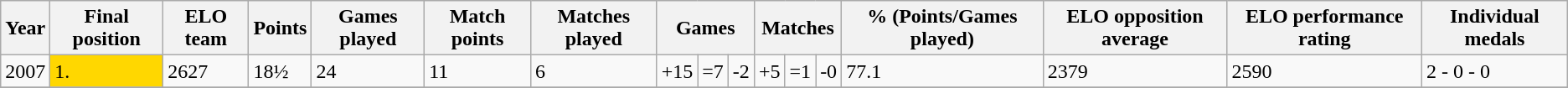<table class="wikitable">
<tr>
<th>Year</th>
<th>Final position</th>
<th>ELO team</th>
<th>Points</th>
<th>Games played</th>
<th>Match points</th>
<th>Matches played</th>
<th colspan=3>Games</th>
<th colspan=3>Matches</th>
<th>% (Points/Games played)</th>
<th>ELO opposition average</th>
<th>ELO performance rating</th>
<th>Individual medals</th>
</tr>
<tr>
<td>2007</td>
<td style="background:gold;">1.</td>
<td>2627</td>
<td>18½</td>
<td>24</td>
<td>11</td>
<td>6</td>
<td>+15</td>
<td>=7</td>
<td>-2</td>
<td>+5</td>
<td>=1</td>
<td>-0</td>
<td>77.1</td>
<td>2379</td>
<td>2590</td>
<td>2 - 0 - 0</td>
</tr>
<tr>
</tr>
</table>
